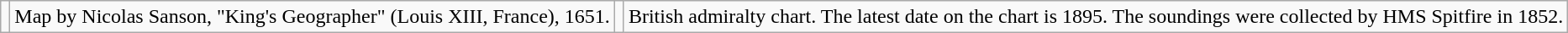<table class="wikitable">
<tr>
<td></td>
<td>Map by Nicolas Sanson, "King's Geographer" (Louis XIII, France), 1651.</td>
<td></td>
<td>British admiralty chart. The latest date on the chart is 1895. The soundings were collected by HMS Spitfire in 1852.</td>
</tr>
</table>
